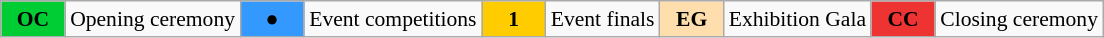<table class="wikitable" style="margin:0.5em auto; font-size:90%;position:relative;">
<tr>
<td style="width:2.5em; background:#00cc33; text-align:center"><strong>OC</strong></td>
<td>Opening ceremony</td>
<td style="width:2.5em; background:#3399ff; text-align:center">●</td>
<td>Event competitions</td>
<td style="width:2.5em; background:#ffcc00; text-align:center"><strong>1</strong></td>
<td>Event finals</td>
<td style="width:2.5em; background:#ffdead; text-align:center"><strong>EG</strong></td>
<td>Exhibition Gala</td>
<td style="width:2.5em; background:#ee3333; text-align:center"><strong>CC</strong></td>
<td>Closing ceremony</td>
</tr>
</table>
